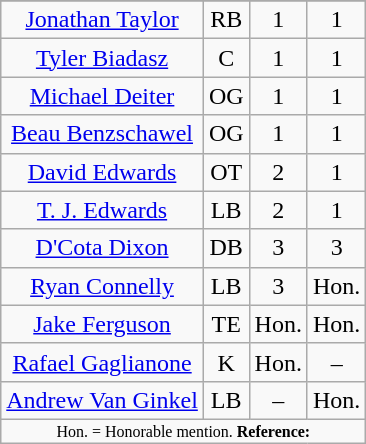<table class="wikitable sortable sortable" style="text-align: center">
<tr align=center>
</tr>
<tr>
<td><a href='#'>Jonathan Taylor</a></td>
<td>RB</td>
<td>1</td>
<td>1</td>
</tr>
<tr>
<td><a href='#'>Tyler Biadasz</a></td>
<td>C</td>
<td>1</td>
<td>1</td>
</tr>
<tr>
<td><a href='#'>Michael Deiter</a></td>
<td>OG</td>
<td>1</td>
<td>1</td>
</tr>
<tr>
<td><a href='#'>Beau Benzschawel</a></td>
<td>OG</td>
<td>1</td>
<td>1</td>
</tr>
<tr>
<td><a href='#'>David Edwards</a></td>
<td>OT</td>
<td>2</td>
<td>1</td>
</tr>
<tr>
<td><a href='#'>T. J. Edwards</a></td>
<td>LB</td>
<td>2</td>
<td>1</td>
</tr>
<tr>
<td><a href='#'>D'Cota Dixon</a></td>
<td>DB</td>
<td>3</td>
<td>3</td>
</tr>
<tr>
<td><a href='#'>Ryan Connelly</a></td>
<td>LB</td>
<td>3</td>
<td data-sort-value="4">Hon.</td>
</tr>
<tr>
<td><a href='#'>Jake Ferguson</a></td>
<td>TE</td>
<td data-sort-value="4">Hon.</td>
<td data-sort-value="4">Hon.</td>
</tr>
<tr>
<td><a href='#'>Rafael Gaglianone</a></td>
<td>K</td>
<td data-sort-value="4">Hon.</td>
<td data-sort-value="5">–</td>
</tr>
<tr>
<td><a href='#'>Andrew Van Ginkel</a></td>
<td>LB</td>
<td data-sort-value="5">–</td>
<td data-sort-value="4">Hon.</td>
</tr>
<tr class="sortbottom">
<td colspan="4"  style="font-size:8pt; text-align:center;">Hon. = Honorable mention. <strong>Reference:</strong></td>
</tr>
</table>
